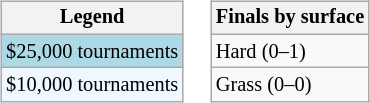<table>
<tr valign=top>
<td><br><table class=wikitable style="font-size:85%">
<tr>
<th>Legend</th>
</tr>
<tr style="background:lightblue;">
<td>$25,000 tournaments</td>
</tr>
<tr style="background:#f0f8ff;">
<td>$10,000 tournaments</td>
</tr>
</table>
</td>
<td><br><table class=wikitable style="font-size:85%">
<tr>
<th>Finals by surface</th>
</tr>
<tr>
<td>Hard (0–1)</td>
</tr>
<tr>
<td>Grass (0–0)</td>
</tr>
</table>
</td>
</tr>
</table>
